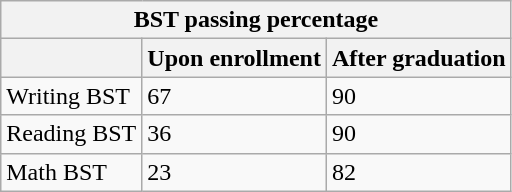<table class="wikitable">
<tr>
<th colspan=3>BST passing percentage</th>
</tr>
<tr>
<th></th>
<th>Upon enrollment</th>
<th>After graduation</th>
</tr>
<tr>
<td>Writing BST</td>
<td>67</td>
<td>90</td>
</tr>
<tr>
<td>Reading BST</td>
<td>36</td>
<td>90</td>
</tr>
<tr>
<td>Math BST</td>
<td>23</td>
<td>82</td>
</tr>
</table>
